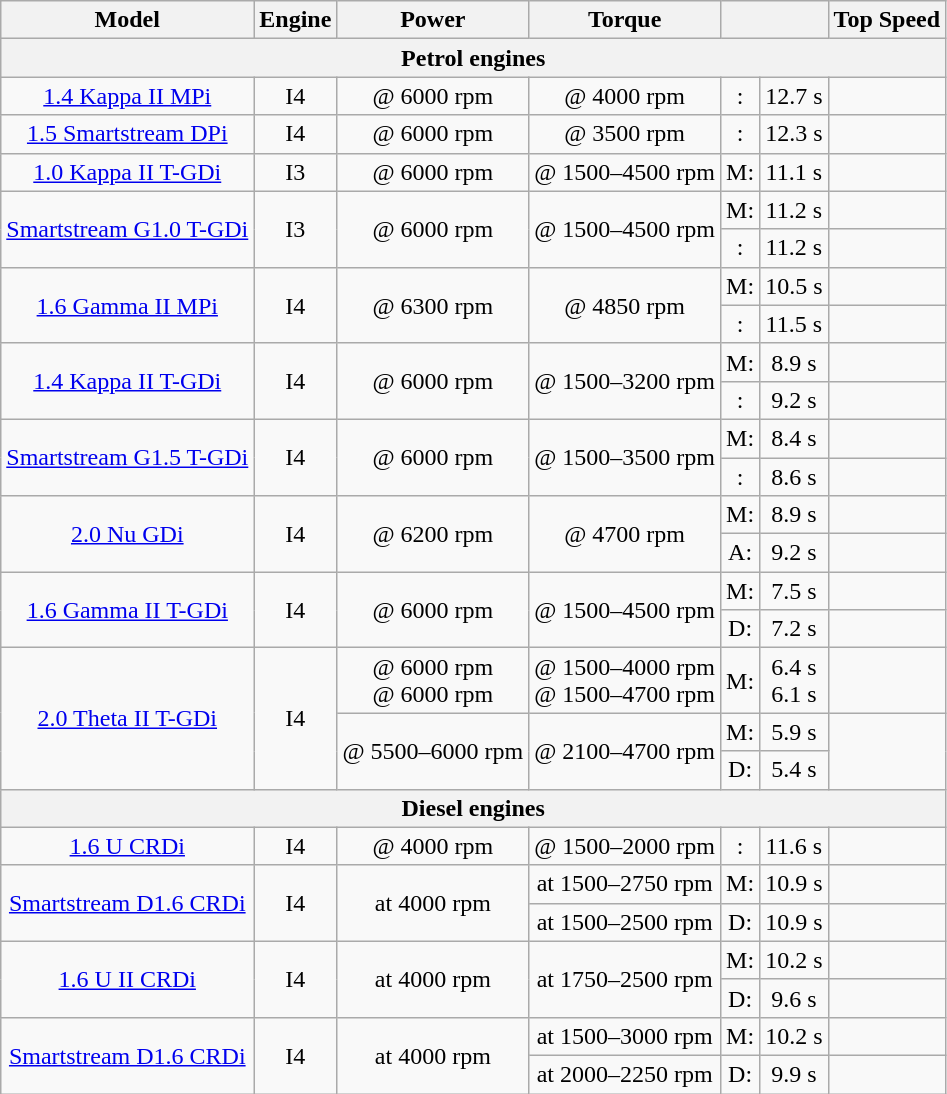<table class="wikitable" style="text-align: center;">
<tr>
<th>Model</th>
<th>Engine</th>
<th>Power</th>
<th>Torque</th>
<th colspan="2"></th>
<th>Top Speed</th>
</tr>
<tr>
<th colspan="7">Petrol engines</th>
</tr>
<tr>
<td><a href='#'>1.4 Kappa II MPi</a></td>
<td> I4</td>
<td> @ 6000 rpm</td>
<td> @ 4000 rpm</td>
<td>:</td>
<td>12.7 s</td>
<td></td>
</tr>
<tr>
<td><a href='#'>1.5 Smartstream DPi</a></td>
<td> I4</td>
<td> @ 6000 rpm</td>
<td> @ 3500 rpm</td>
<td>:</td>
<td>12.3 s</td>
<td></td>
</tr>
<tr>
<td><a href='#'>1.0 Kappa II T-GDi</a></td>
<td> I3</td>
<td> @ 6000 rpm</td>
<td> @ 1500–4500 rpm</td>
<td>M:</td>
<td>11.1 s</td>
<td></td>
</tr>
<tr>
<td rowspan="2"><a href='#'>Smartstream G1.0 T-GDi</a></td>
<td rowspan="2"> I3</td>
<td rowspan="2"> @ 6000 rpm</td>
<td rowspan="2"> @ 1500–4500 rpm</td>
<td>M:</td>
<td>11.2 s</td>
<td></td>
</tr>
<tr>
<td>:</td>
<td>11.2 s</td>
<td></td>
</tr>
<tr>
<td rowspan="2"><a href='#'>1.6 Gamma II MPi</a></td>
<td rowspan="2"> I4</td>
<td rowspan="2"> @ 6300 rpm</td>
<td rowspan="2"> @ 4850 rpm</td>
<td>M:</td>
<td>10.5 s</td>
<td></td>
</tr>
<tr>
<td>:</td>
<td>11.5 s</td>
<td></td>
</tr>
<tr>
<td rowspan="2"><a href='#'>1.4 Kappa II T-GDi</a></td>
<td rowspan="2"> I4</td>
<td rowspan="2"> @ 6000 rpm</td>
<td rowspan="2"> @ 1500–3200 rpm</td>
<td>M:</td>
<td>8.9 s</td>
<td></td>
</tr>
<tr>
<td>:</td>
<td>9.2 s</td>
<td></td>
</tr>
<tr>
<td rowspan="2"><a href='#'>Smartstream G1.5 T-GDi</a></td>
<td rowspan="2"> I4</td>
<td rowspan="2"> @ 6000 rpm</td>
<td rowspan="2"> @ 1500–3500 rpm</td>
<td>M:</td>
<td>8.4 s</td>
<td></td>
</tr>
<tr>
<td>:</td>
<td>8.6 s</td>
<td></td>
</tr>
<tr>
<td rowspan="2"><a href='#'>2.0 Nu GDi</a></td>
<td rowspan="2"> I4</td>
<td rowspan="2"> @ 6200 rpm</td>
<td rowspan="2"> @ 4700 rpm</td>
<td>M:</td>
<td>8.9 s</td>
<td></td>
</tr>
<tr>
<td>A:</td>
<td>9.2 s</td>
<td></td>
</tr>
<tr>
<td rowspan="2"><a href='#'>1.6 Gamma II T-GDi</a></td>
<td rowspan="2"> I4</td>
<td rowspan="2"> @ 6000 rpm</td>
<td rowspan="2"> @ 1500–4500 rpm</td>
<td>M:</td>
<td>7.5 s</td>
<td></td>
</tr>
<tr>
<td>D:</td>
<td>7.2 s</td>
<td></td>
</tr>
<tr>
<td rowspan=3><a href='#'>2.0 Theta II T-GDi</a></td>
<td rowspan=3> I4</td>
<td> @ 6000 rpm<br> @ 6000 rpm</td>
<td> @ 1500–4000 rpm<br> @ 1500–4700 rpm</td>
<td>M:</td>
<td>6.4 s<br>6.1 s</td>
<td></td>
</tr>
<tr>
<td rowspan=2> @ 5500–6000 rpm</td>
<td rowspan=2> @ 2100–4700 rpm</td>
<td>M:</td>
<td>5.9 s</td>
<td rowspan=2></td>
</tr>
<tr>
<td>D:</td>
<td>5.4 s</td>
</tr>
<tr>
<th colspan="7">Diesel engines</th>
</tr>
<tr>
<td><a href='#'>1.6 U CRDi</a></td>
<td> I4</td>
<td> @ 4000 rpm</td>
<td> @ 1500–2000 rpm</td>
<td>:</td>
<td>11.6 s</td>
<td></td>
</tr>
<tr>
<td rowspan="2"><a href='#'>Smartstream D1.6 CRDi</a></td>
<td rowspan="2"> I4</td>
<td rowspan="2"> at 4000 rpm</td>
<td> at 1500–2750 rpm</td>
<td>M:</td>
<td>10.9 s</td>
<td></td>
</tr>
<tr>
<td> at 1500–2500 rpm</td>
<td>D:</td>
<td>10.9 s</td>
<td></td>
</tr>
<tr>
<td rowspan="2"><a href='#'>1.6 U II CRDi</a></td>
<td rowspan="2"> I4</td>
<td rowspan="2"> at 4000 rpm</td>
<td rowspan="2"> at 1750–2500 rpm</td>
<td>M:</td>
<td>10.2 s</td>
<td></td>
</tr>
<tr>
<td>D:</td>
<td>9.6 s</td>
<td></td>
</tr>
<tr>
<td rowspan="2"><a href='#'>Smartstream D1.6 CRDi</a></td>
<td rowspan="2"> I4</td>
<td rowspan="2"> at 4000 rpm</td>
<td> at 1500–3000 rpm</td>
<td>M:</td>
<td>10.2 s</td>
<td></td>
</tr>
<tr>
<td> at 2000–2250 rpm</td>
<td>D:</td>
<td>9.9 s</td>
<td></td>
</tr>
</table>
